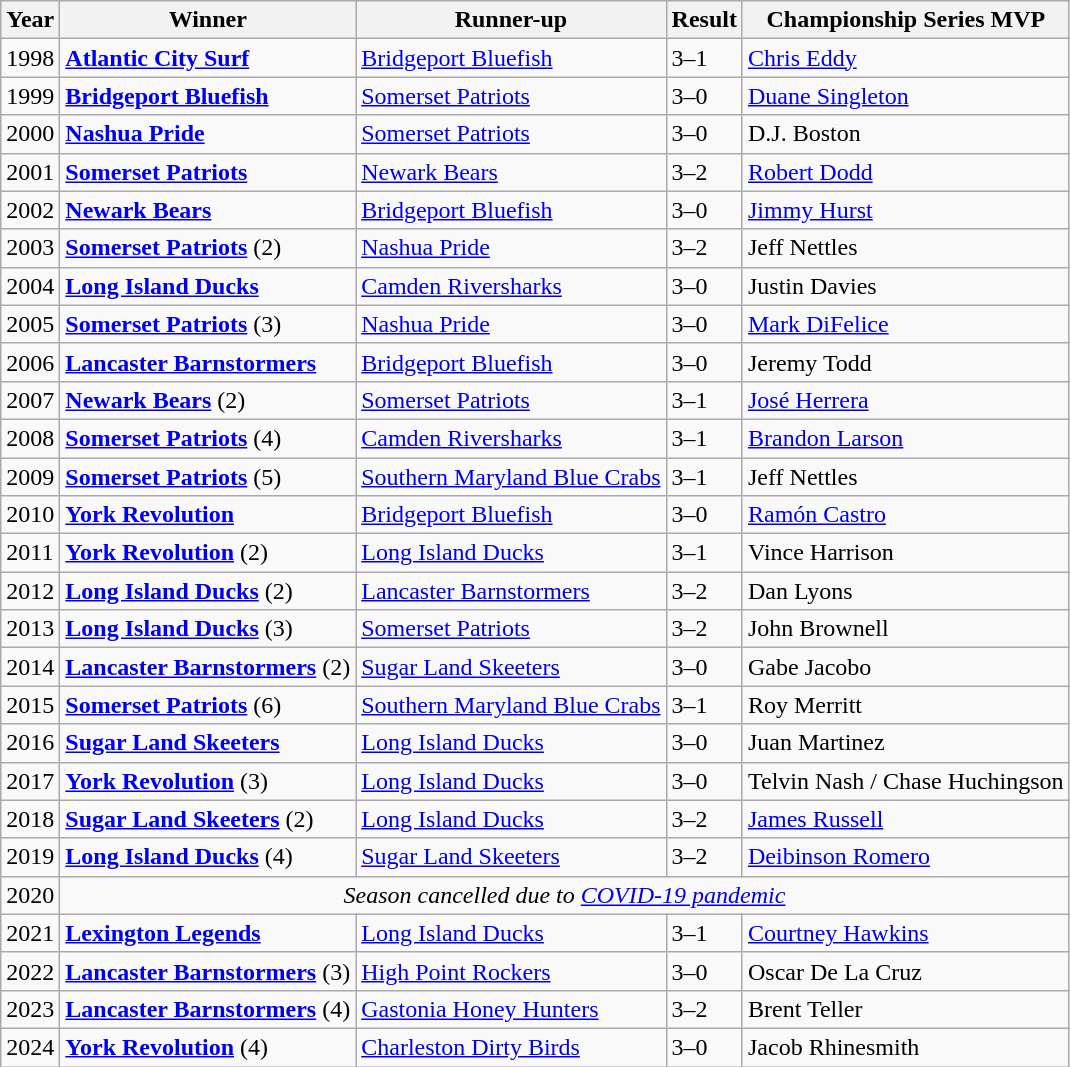<table class="wikitable sortable">
<tr>
<th>Year</th>
<th><strong>Winner</strong></th>
<th>Runner-up</th>
<th>Result</th>
<th>Championship Series MVP</th>
</tr>
<tr>
<td>1998</td>
<td><strong><a href='#'>Atlantic City Surf</a></strong></td>
<td><a href='#'>Bridgeport Bluefish</a></td>
<td>3–1</td>
<td><a href='#'>Chris Eddy</a></td>
</tr>
<tr>
<td>1999</td>
<td><strong><a href='#'>Bridgeport Bluefish</a></strong></td>
<td><a href='#'>Somerset Patriots</a></td>
<td>3–0</td>
<td><a href='#'>Duane Singleton</a></td>
</tr>
<tr>
<td>2000</td>
<td><strong><a href='#'>Nashua Pride</a></strong></td>
<td><a href='#'>Somerset Patriots</a></td>
<td>3–0</td>
<td>D.J. Boston</td>
</tr>
<tr>
<td>2001</td>
<td><strong><a href='#'>Somerset Patriots</a></strong></td>
<td><a href='#'>Newark Bears</a></td>
<td>3–2</td>
<td><a href='#'>Robert Dodd</a></td>
</tr>
<tr>
<td>2002</td>
<td><strong><a href='#'>Newark Bears</a></strong></td>
<td><a href='#'>Bridgeport Bluefish</a></td>
<td>3–0</td>
<td><a href='#'>Jimmy Hurst</a></td>
</tr>
<tr>
<td>2003</td>
<td><strong><a href='#'>Somerset Patriots</a></strong> (2)</td>
<td><a href='#'>Nashua Pride</a></td>
<td>3–2</td>
<td>Jeff Nettles</td>
</tr>
<tr>
<td>2004</td>
<td><strong><a href='#'>Long Island Ducks</a></strong></td>
<td><a href='#'>Camden Riversharks</a></td>
<td>3–0</td>
<td>Justin Davies</td>
</tr>
<tr>
<td>2005</td>
<td><strong><a href='#'>Somerset Patriots</a></strong> (3)</td>
<td><a href='#'>Nashua Pride</a></td>
<td>3–0</td>
<td><a href='#'>Mark DiFelice</a></td>
</tr>
<tr>
<td>2006</td>
<td><strong><a href='#'>Lancaster Barnstormers</a></strong></td>
<td><a href='#'>Bridgeport Bluefish</a></td>
<td>3–0</td>
<td>Jeremy Todd</td>
</tr>
<tr>
<td>2007</td>
<td><strong><a href='#'>Newark Bears</a></strong> (2)</td>
<td><a href='#'>Somerset Patriots</a></td>
<td>3–1</td>
<td><a href='#'>José Herrera</a></td>
</tr>
<tr>
<td>2008</td>
<td><strong><a href='#'>Somerset Patriots</a></strong> (4)</td>
<td><a href='#'>Camden Riversharks</a></td>
<td>3–1</td>
<td><a href='#'>Brandon Larson</a></td>
</tr>
<tr>
<td>2009</td>
<td><strong><a href='#'>Somerset Patriots</a></strong> (5)</td>
<td><a href='#'>Southern Maryland Blue Crabs</a></td>
<td>3–1</td>
<td>Jeff Nettles</td>
</tr>
<tr>
<td>2010</td>
<td><strong><a href='#'>York Revolution</a></strong></td>
<td><a href='#'>Bridgeport Bluefish</a></td>
<td>3–0</td>
<td><a href='#'>Ramón Castro</a></td>
</tr>
<tr>
<td>2011</td>
<td><strong><a href='#'>York Revolution</a></strong> (2)</td>
<td><a href='#'>Long Island Ducks</a></td>
<td>3–1</td>
<td>Vince Harrison</td>
</tr>
<tr>
<td>2012</td>
<td><strong><a href='#'>Long Island Ducks</a></strong> (2)</td>
<td><a href='#'>Lancaster Barnstormers</a></td>
<td>3–2</td>
<td>Dan Lyons</td>
</tr>
<tr>
<td>2013</td>
<td><strong><a href='#'>Long Island Ducks</a></strong> (3)</td>
<td><a href='#'>Somerset Patriots</a></td>
<td>3–2</td>
<td>John Brownell</td>
</tr>
<tr>
<td>2014</td>
<td><strong><a href='#'>Lancaster Barnstormers</a></strong> (2)</td>
<td><a href='#'>Sugar Land Skeeters</a></td>
<td>3–0</td>
<td>Gabe Jacobo</td>
</tr>
<tr>
<td>2015</td>
<td><strong><a href='#'>Somerset Patriots</a></strong> (6)</td>
<td><a href='#'>Southern Maryland Blue Crabs</a></td>
<td>3–1</td>
<td>Roy Merritt</td>
</tr>
<tr>
<td>2016</td>
<td><strong><a href='#'>Sugar Land Skeeters</a></strong></td>
<td><a href='#'>Long Island Ducks</a></td>
<td>3–0</td>
<td>Juan Martinez</td>
</tr>
<tr>
<td>2017</td>
<td><strong><a href='#'>York Revolution</a></strong> (3)</td>
<td><a href='#'>Long Island Ducks</a></td>
<td>3–0</td>
<td>Telvin Nash / Chase Huchingson</td>
</tr>
<tr>
<td>2018</td>
<td><strong><a href='#'>Sugar Land Skeeters</a></strong> (2)</td>
<td><a href='#'>Long Island Ducks</a></td>
<td>3–2</td>
<td><a href='#'>James Russell</a></td>
</tr>
<tr>
<td>2019</td>
<td><strong><a href='#'>Long Island Ducks</a></strong> (4)</td>
<td><a href='#'>Sugar Land Skeeters</a></td>
<td>3–2</td>
<td><a href='#'>Deibinson Romero</a></td>
</tr>
<tr>
<td>2020</td>
<td colspan="4" align="center"><em>Season cancelled due to <a href='#'>COVID-19 pandemic</a></em></td>
</tr>
<tr>
<td>2021</td>
<td><strong><a href='#'>Lexington Legends</a></strong></td>
<td><a href='#'>Long Island Ducks</a></td>
<td>3–1</td>
<td><a href='#'>Courtney Hawkins</a></td>
</tr>
<tr>
<td>2022</td>
<td><strong><a href='#'>Lancaster Barnstormers</a></strong> (3)</td>
<td><a href='#'>High Point Rockers</a></td>
<td>3–0</td>
<td>Oscar De La Cruz</td>
</tr>
<tr>
<td>2023</td>
<td><strong><a href='#'>Lancaster Barnstormers</a></strong> (4)</td>
<td><a href='#'>Gastonia Honey Hunters</a></td>
<td>3–2</td>
<td>Brent Teller</td>
</tr>
<tr>
<td>2024</td>
<td><strong><a href='#'>York Revolution</a></strong> (4)</td>
<td><a href='#'>Charleston Dirty Birds</a></td>
<td>3–0</td>
<td>Jacob Rhinesmith</td>
</tr>
</table>
